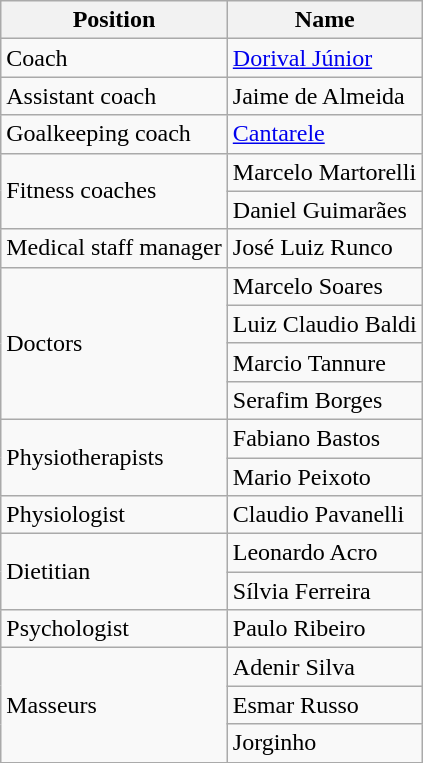<table class="wikitable">
<tr>
<th>Position</th>
<th>Name</th>
</tr>
<tr>
<td>Coach</td>
<td><a href='#'>Dorival Júnior</a></td>
</tr>
<tr>
<td rowspan=1>Assistant coach</td>
<td>Jaime de Almeida</td>
</tr>
<tr>
<td>Goalkeeping coach</td>
<td><a href='#'>Cantarele</a></td>
</tr>
<tr>
<td rowspan=2>Fitness coaches</td>
<td>Marcelo Martorelli</td>
</tr>
<tr>
<td>Daniel Guimarães</td>
</tr>
<tr>
<td>Medical staff manager</td>
<td>José Luiz Runco</td>
</tr>
<tr>
<td rowspan=4>Doctors</td>
<td>Marcelo Soares</td>
</tr>
<tr>
<td>Luiz Claudio Baldi</td>
</tr>
<tr>
<td>Marcio Tannure</td>
</tr>
<tr>
<td>Serafim Borges</td>
</tr>
<tr>
<td rowspan=2>Physiotherapists</td>
<td>Fabiano Bastos</td>
</tr>
<tr>
<td>Mario Peixoto</td>
</tr>
<tr>
<td>Physiologist</td>
<td>Claudio Pavanelli</td>
</tr>
<tr>
<td rowspan=2>Dietitian</td>
<td>Leonardo Acro</td>
</tr>
<tr>
<td>Sílvia Ferreira</td>
</tr>
<tr>
<td>Psychologist</td>
<td>Paulo Ribeiro</td>
</tr>
<tr>
<td rowspan=3>Masseurs</td>
<td>Adenir Silva</td>
</tr>
<tr>
<td>Esmar Russo</td>
</tr>
<tr>
<td>Jorginho</td>
</tr>
<tr>
</tr>
</table>
